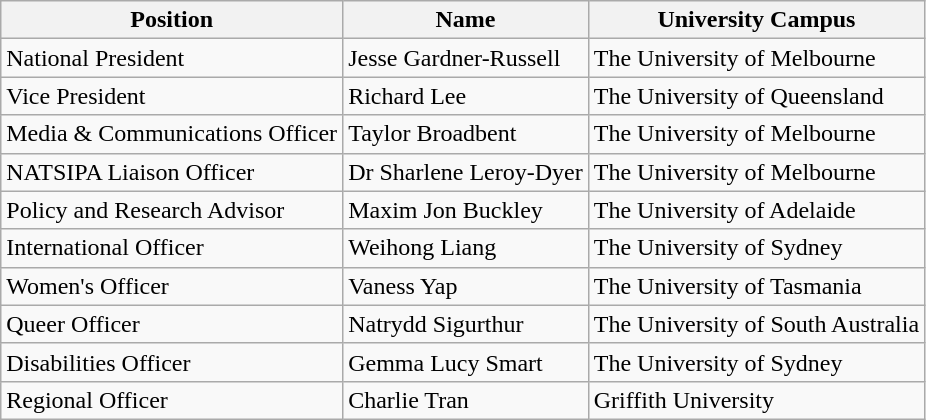<table class="wikitable">
<tr>
<th>Position</th>
<th>Name</th>
<th>University Campus</th>
</tr>
<tr>
<td>National President</td>
<td>Jesse Gardner-Russell</td>
<td>The University of Melbourne</td>
</tr>
<tr>
<td>Vice President</td>
<td>Richard Lee</td>
<td>The University of Queensland</td>
</tr>
<tr>
<td>Media & Communications Officer</td>
<td>Taylor Broadbent</td>
<td>The University of Melbourne</td>
</tr>
<tr>
<td>NATSIPA Liaison Officer</td>
<td>Dr Sharlene Leroy-Dyer</td>
<td>The University of Melbourne</td>
</tr>
<tr>
<td>Policy and Research Advisor</td>
<td>Maxim Jon Buckley</td>
<td>The University of Adelaide</td>
</tr>
<tr>
<td>International Officer</td>
<td>Weihong Liang</td>
<td>The University of Sydney</td>
</tr>
<tr>
<td>Women's Officer</td>
<td>Vaness Yap</td>
<td>The University of Tasmania</td>
</tr>
<tr>
<td>Queer Officer</td>
<td>Natrydd Sigurthur</td>
<td>The University of South Australia</td>
</tr>
<tr>
<td>Disabilities Officer</td>
<td>Gemma Lucy Smart</td>
<td>The University of Sydney</td>
</tr>
<tr>
<td>Regional Officer</td>
<td>Charlie Tran</td>
<td>Griffith University</td>
</tr>
</table>
